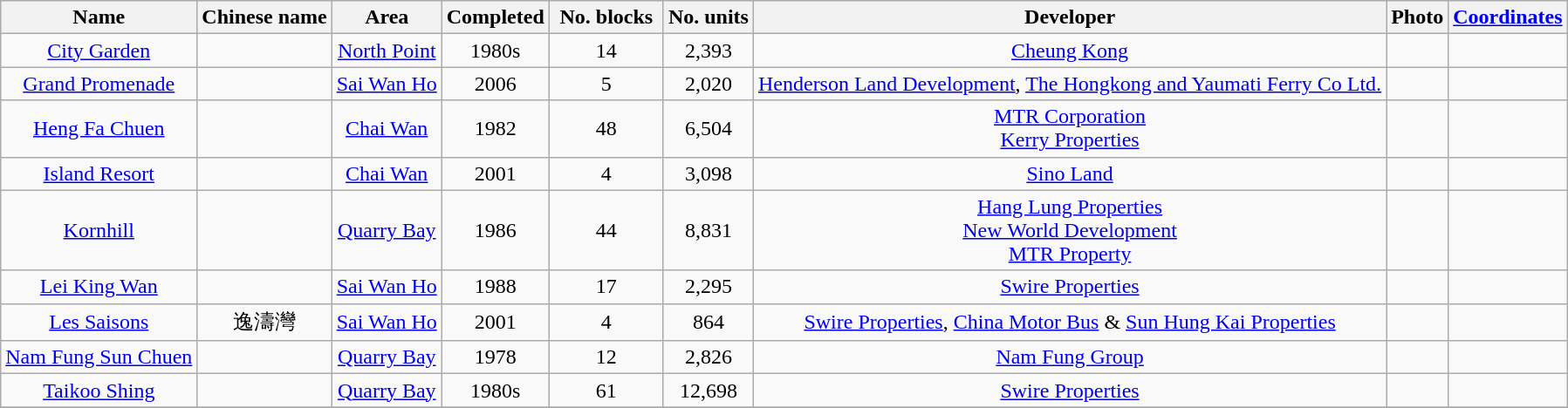<table class="wikitable sortable" style="text-align:center">
<tr>
<th>Name</th>
<th>Chinese name</th>
<th>Area</th>
<th>Completed</th>
<th style="width:80px;">No. blocks</th>
<th>No. units</th>
<th>Developer</th>
<th>Photo</th>
<th><a href='#'>Coordinates</a></th>
</tr>
<tr>
<td><a href='#'>City Garden</a></td>
<td></td>
<td><a href='#'>North Point</a></td>
<td>1980s</td>
<td>14</td>
<td>2,393</td>
<td><a href='#'>Cheung Kong</a></td>
<td></td>
<td></td>
</tr>
<tr>
<td><a href='#'>Grand Promenade</a></td>
<td></td>
<td><a href='#'>Sai Wan Ho</a></td>
<td>2006</td>
<td>5</td>
<td>2,020</td>
<td><a href='#'>Henderson Land Development</a>, <a href='#'>The Hongkong and Yaumati Ferry Co Ltd.</a></td>
<td></td>
<td></td>
</tr>
<tr>
<td><a href='#'>Heng Fa Chuen</a></td>
<td></td>
<td><a href='#'>Chai Wan</a></td>
<td>1982</td>
<td>48</td>
<td>6,504</td>
<td><a href='#'>MTR Corporation</a><br><a href='#'>Kerry Properties</a></td>
<td></td>
<td></td>
</tr>
<tr>
<td><a href='#'>Island Resort</a></td>
<td></td>
<td><a href='#'>Chai Wan</a></td>
<td>2001</td>
<td>4</td>
<td>3,098</td>
<td><a href='#'>Sino Land</a></td>
<td></td>
<td></td>
</tr>
<tr>
<td><a href='#'>Kornhill</a></td>
<td></td>
<td><a href='#'>Quarry Bay</a></td>
<td>1986</td>
<td>44</td>
<td>8,831</td>
<td><a href='#'>Hang Lung Properties</a> <br> <a href='#'>New World Development</a><br><a href='#'>MTR Property</a></td>
<td></td>
<td></td>
</tr>
<tr>
<td><a href='#'>Lei King Wan</a></td>
<td></td>
<td><a href='#'>Sai Wan Ho</a></td>
<td>1988</td>
<td>17</td>
<td>2,295</td>
<td><a href='#'>Swire Properties</a></td>
<td></td>
<td></td>
</tr>
<tr>
<td><a href='#'>Les Saisons</a></td>
<td>逸濤灣</td>
<td><a href='#'>Sai Wan Ho</a></td>
<td>2001</td>
<td>4</td>
<td>864</td>
<td><a href='#'>Swire Properties</a>, <a href='#'>China Motor Bus</a> & <a href='#'>Sun Hung Kai Properties</a></td>
<td></td>
<td></td>
</tr>
<tr>
<td><a href='#'>Nam Fung Sun Chuen</a></td>
<td></td>
<td><a href='#'>Quarry Bay</a></td>
<td>1978</td>
<td>12</td>
<td>2,826</td>
<td><a href='#'>Nam Fung Group</a></td>
<td></td>
<td></td>
</tr>
<tr>
<td><a href='#'>Taikoo Shing</a></td>
<td></td>
<td><a href='#'>Quarry Bay</a></td>
<td>1980s</td>
<td>61</td>
<td>12,698</td>
<td><a href='#'>Swire Properties</a></td>
<td></td>
<td></td>
</tr>
<tr>
</tr>
</table>
